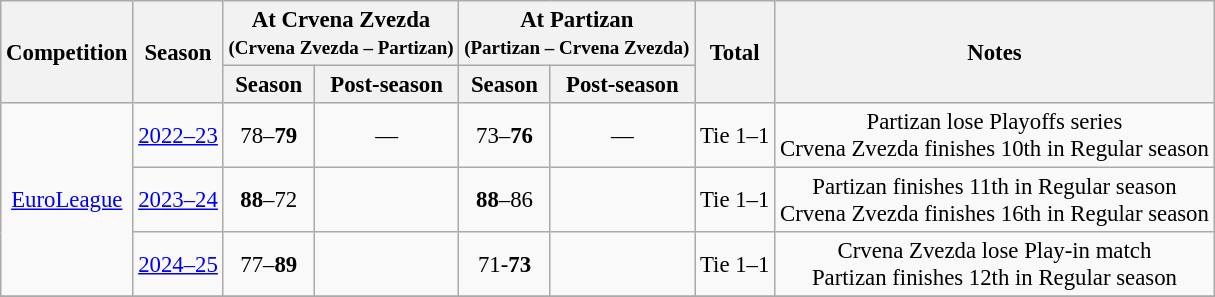<table class="wikitable" style="text-align: center; font-size:95%">
<tr>
<th rowspan=2>Competition</th>
<th rowspan=2>Season</th>
<th colspan=2>At Crvena Zvezda<br><small>(Crvena Zvezda – Partizan)</small></th>
<th colspan=2>At Partizan<br><small>(Partizan – Crvena Zvezda)</small></th>
<th rowspan=2>Total</th>
<th rowspan=2>Notes</th>
</tr>
<tr>
<th>Season</th>
<th>Post-season</th>
<th>Season</th>
<th>Post-season</th>
</tr>
<tr>
<td rowspan=3><a href='#'>EuroLeague</a></td>
<td><a href='#'>2022–23</a></td>
<td>78–<strong>79</strong></td>
<td>—</td>
<td>73–<strong>76</strong></td>
<td>—</td>
<td>Tie 1–1</td>
<td>Partizan lose Playoffs series<br>Crvena Zvezda finishes 10th in Regular season</td>
</tr>
<tr>
<td><a href='#'>2023–24</a></td>
<td><strong>88</strong>–72</td>
<td></td>
<td><strong>88</strong>–86</td>
<td></td>
<td>Tie 1–1</td>
<td>Partizan finishes 11th in Regular season<br>Crvena Zvezda finishes 16th in Regular season</td>
</tr>
<tr>
<td><a href='#'>2024–25</a></td>
<td>77–<strong>89</strong></td>
<td></td>
<td>71-<strong>73</strong></td>
<td></td>
<td>Tie 1–1</td>
<td>Crvena Zvezda lose Play-in match<br>Partizan finishes 12th in Regular season</td>
</tr>
<tr>
</tr>
</table>
